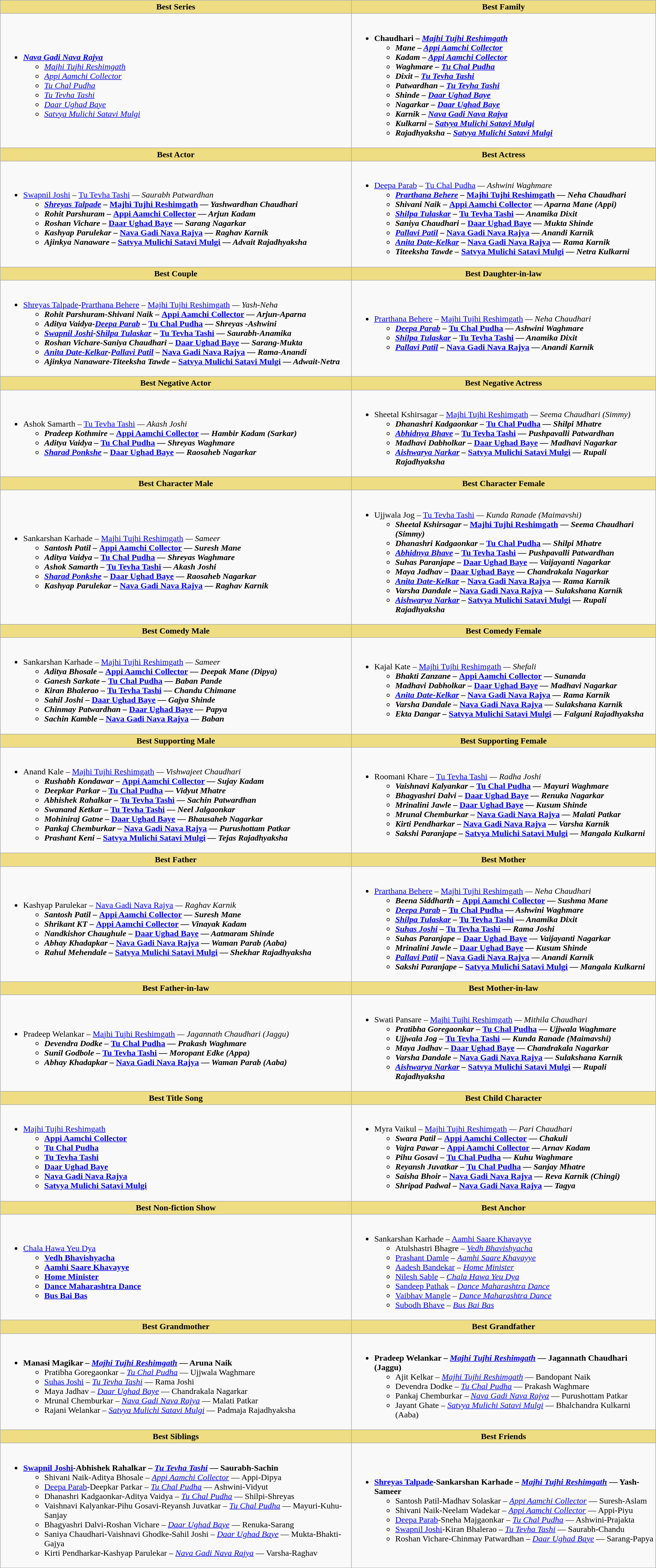<table class="wikitable">
<tr>
<th style="background:#EEDD82;">Best Series</th>
<th style="background:#EEDD82;">Best Family</th>
</tr>
<tr>
<td><br><ul><li><strong><em><a href='#'>Nava Gadi Nava Rajya</a></em></strong><ul><li><em><a href='#'>Majhi Tujhi Reshimgath</a></em></li><li><em><a href='#'>Appi Aamchi Collector</a></em></li><li><em><a href='#'>Tu Chal Pudha</a></em></li><li><em><a href='#'>Tu Tevha Tashi</a></em></li><li><em><a href='#'>Daar Ughad Baye</a></em></li><li><em><a href='#'>Satvya Mulichi Satavi Mulgi</a></em></li></ul></li></ul></td>
<td><br><ul><li><strong>Chaudhari – <em><a href='#'>Majhi Tujhi Reshimgath</a><strong><em><ul><li>Mane – </em><a href='#'>Appi Aamchi Collector</a><em></li><li>Kadam – </em><a href='#'>Appi Aamchi Collector</a><em></li><li>Waghmare – </em><a href='#'>Tu Chal Pudha</a><em></li><li>Dixit – </em><a href='#'>Tu Tevha Tashi</a><em></li><li>Patwardhan – </em><a href='#'>Tu Tevha Tashi</a><em></li><li>Shinde – </em><a href='#'>Daar Ughad Baye</a><em></li><li>Nagarkar – </em><a href='#'>Daar Ughad Baye</a><em></li><li>Karnik – </em><a href='#'>Nava Gadi Nava Rajya</a><em></li><li>Kulkarni – </em><a href='#'>Satvya Mulichi Satavi Mulgi</a><em></li><li>Rajadhyaksha – </em><a href='#'>Satvya Mulichi Satavi Mulgi</a><em></li></ul></li></ul></td>
</tr>
<tr>
<th style="background:#EEDD82;">Best Actor</th>
<th style="background:#EEDD82;">Best Actress</th>
</tr>
<tr>
<td><br><ul><li></strong><a href='#'>Swapnil Joshi</a> – </em><a href='#'>Tu Tevha Tashi</a><em> — Saurabh Patwardhan<strong><ul><li><a href='#'>Shreyas Talpade</a> – </em><a href='#'>Majhi Tujhi Reshimgath</a><em> — Yashwardhan Chaudhari</li><li>Rohit Parshuram – </em><a href='#'>Appi Aamchi Collector</a><em> — Arjun Kadam</li><li>Roshan Vichare – </em><a href='#'>Daar Ughad Baye</a><em> — Sarang Nagarkar</li><li>Kashyap Parulekar – </em><a href='#'>Nava Gadi Nava Rajya</a><em> — Raghav Karnik</li><li>Ajinkya Nanaware – </em><a href='#'>Satvya Mulichi Satavi Mulgi</a><em> — Advait Rajadhyaksha</li></ul></li></ul></td>
<td><br><ul><li></strong><a href='#'>Deepa Parab</a> – </em><a href='#'>Tu Chal Pudha</a><em> — Ashwini Waghmare<strong><ul><li><a href='#'>Prarthana Behere</a> – </em><a href='#'>Majhi Tujhi Reshimgath</a><em> — Neha Chaudhari</li><li>Shivani Naik – </em><a href='#'>Appi Aamchi Collector</a><em> — Aparna Mane (Appi)</li><li><a href='#'>Shilpa Tulaskar</a> – </em><a href='#'>Tu Tevha Tashi</a><em> — Anamika Dixit</li><li>Saniya Chaudhari – </em><a href='#'>Daar Ughad Baye</a><em> — Mukta Shinde</li><li><a href='#'>Pallavi Patil</a> – </em><a href='#'>Nava Gadi Nava Rajya</a><em> — Anandi Karnik</li><li><a href='#'>Anita Date-Kelkar</a> – </em><a href='#'>Nava Gadi Nava Rajya</a><em> — Rama Karnik</li><li>Titeeksha Tawde – </em><a href='#'>Satvya Mulichi Satavi Mulgi</a><em> — Netra Kulkarni</li></ul></li></ul></td>
</tr>
<tr>
<th style="background:#EEDD82;">Best Couple</th>
<th style="background:#EEDD82;">Best Daughter-in-law</th>
</tr>
<tr>
<td><br><ul><li></strong><a href='#'>Shreyas Talpade</a>-<a href='#'>Prarthana Behere</a> – </em><a href='#'>Majhi Tujhi Reshimgath</a><em> — Yash-Neha<strong><ul><li>Rohit Parshuram-Shivani Naik – </em><a href='#'>Appi Aamchi Collector</a><em> — Arjun-Aparna</li><li>Aditya Vaidya-<a href='#'>Deepa Parab</a> – </em><a href='#'>Tu Chal Pudha</a><em> — Shreyas -Ashwini</li><li><a href='#'>Swapnil Joshi</a>-<a href='#'>Shilpa Tulaskar</a> – </em><a href='#'>Tu Tevha Tashi</a><em> — Saurabh-Anamika</li><li>Roshan Vichare-Saniya Chaudhari – </em><a href='#'>Daar Ughad Baye</a><em> — Sarang-Mukta</li><li><a href='#'>Anita Date-Kelkar</a>-<a href='#'>Pallavi Patil</a> – </em><a href='#'>Nava Gadi Nava Rajya</a><em> — Rama-Anandi</li><li>Ajinkya Nanaware-Titeeksha Tawde – </em><a href='#'>Satvya Mulichi Satavi Mulgi</a><em> — Adwait-Netra</li></ul></li></ul></td>
<td><br><ul><li></strong><a href='#'>Prarthana Behere</a> – </em><a href='#'>Majhi Tujhi Reshimgath</a><em> — Neha Chaudhari<strong><ul><li><a href='#'>Deepa Parab</a> – </em><a href='#'>Tu Chal Pudha</a><em> — Ashwini Waghmare</li><li><a href='#'>Shilpa Tulaskar</a> – </em><a href='#'>Tu Tevha Tashi</a><em> — Anamika Dixit</li><li><a href='#'>Pallavi Patil</a> – </em><a href='#'>Nava Gadi Nava Rajya</a><em> — Anandi Karnik</li></ul></li></ul></td>
</tr>
<tr>
<th style="background:#EEDD82;">Best Negative Actor</th>
<th style="background:#EEDD82;">Best Negative Actress</th>
</tr>
<tr>
<td><br><ul><li></strong>Ashok Samarth – </em><a href='#'>Tu Tevha Tashi</a><em> — Akash Joshi<strong><ul><li>Pradeep Kothmire – </em><a href='#'>Appi Aamchi Collector</a><em> — Hambir Kadam (Sarkar)</li><li>Aditya Vaidya – </em><a href='#'>Tu Chal Pudha</a><em> — Shreyas Waghmare</li><li><a href='#'>Sharad Ponkshe</a> – </em><a href='#'>Daar Ughad Baye</a><em> — Raosaheb Nagarkar</li></ul></li></ul></td>
<td><br><ul><li></strong>Sheetal Kshirsagar – </em><a href='#'>Majhi Tujhi Reshimgath</a><em> — Seema Chaudhari (Simmy)<strong><ul><li>Dhanashri Kadgaonkar – </em><a href='#'>Tu Chal Pudha</a><em> — Shilpi Mhatre</li><li><a href='#'>Abhidnya Bhave</a> – </em><a href='#'>Tu Tevha Tashi</a><em> — Pushpavalli Patwardhan</li><li>Madhavi Dabholkar – </em><a href='#'>Daar Ughad Baye</a><em> — Madhavi Nagarkar</li><li><a href='#'>Aishwarya Narkar</a> – </em><a href='#'>Satvya Mulichi Satavi Mulgi</a><em> — Rupali Rajadhyaksha</li></ul></li></ul></td>
</tr>
<tr>
<th style="background:#EEDD82;">Best Character Male</th>
<th style="background:#EEDD82;">Best Character Female</th>
</tr>
<tr>
<td><br><ul><li></strong>Sankarshan Karhade – </em><a href='#'>Majhi Tujhi Reshimgath</a><em> — Sameer<strong><ul><li>Santosh Patil – </em><a href='#'>Appi Aamchi Collector</a><em> — Suresh Mane</li><li>Aditya Vaidya – </em><a href='#'>Tu Chal Pudha</a><em> — Shreyas Waghmare</li><li>Ashok Samarth – </em><a href='#'>Tu Tevha Tashi</a><em> — Akash Joshi</li><li><a href='#'>Sharad Ponkshe</a> – </em><a href='#'>Daar Ughad Baye</a><em> — Raosaheb Nagarkar</li><li>Kashyap Parulekar – </em><a href='#'>Nava Gadi Nava Rajya</a><em> — Raghav Karnik</li></ul></li></ul></td>
<td><br><ul><li></strong>Ujjwala Jog – </em><a href='#'>Tu Tevha Tashi</a><em> — Kunda Ranade (Maimavshi)<strong><ul><li>Sheetal Kshirsagar – </em><a href='#'>Majhi Tujhi Reshimgath</a><em> — Seema Chaudhari (Simmy)</li><li>Dhanashri Kadgaonkar – </em><a href='#'>Tu Chal Pudha</a><em> — Shilpi Mhatre</li><li><a href='#'>Abhidnya Bhave</a> – </em><a href='#'>Tu Tevha Tashi</a><em> — Pushpavalli Patwardhan</li><li>Suhas Paranjape – </em><a href='#'>Daar Ughad Baye</a><em> — Vaijayanti Nagarkar</li><li>Maya Jadhav – </em><a href='#'>Daar Ughad Baye</a><em> — Chandrakala Nagarkar</li><li><a href='#'>Anita Date-Kelkar</a> – </em><a href='#'>Nava Gadi Nava Rajya</a><em> — Rama Karnik</li><li>Varsha Dandale – </em><a href='#'>Nava Gadi Nava Rajya</a><em> — Sulakshana Karnik</li><li><a href='#'>Aishwarya Narkar</a> – </em><a href='#'>Satvya Mulichi Satavi Mulgi</a><em> — Rupali Rajadhyaksha</li></ul></li></ul></td>
</tr>
<tr>
<th style="background:#EEDD82;">Best Comedy Male</th>
<th style="background:#EEDD82;">Best Comedy Female</th>
</tr>
<tr>
<td><br><ul><li></strong>Sankarshan Karhade – </em><a href='#'>Majhi Tujhi Reshimgath</a><em> — Sameer<strong><ul><li>Aditya Bhosale – </em><a href='#'>Appi Aamchi Collector</a><em> — Deepak Mane (Dipya)</li><li>Ganesh Sarkate – </em><a href='#'>Tu Chal Pudha</a><em> — Baban Pande</li><li>Kiran Bhalerao – </em><a href='#'>Tu Tevha Tashi</a><em> — Chandu Chimane</li><li>Sahil Joshi – </em><a href='#'>Daar Ughad Baye</a><em> — Gajya Shinde</li><li>Chinmay Patwardhan – </em><a href='#'>Daar Ughad Baye</a><em> — Papya</li><li>Sachin Kamble – </em><a href='#'>Nava Gadi Nava Rajya</a><em> — Baban</li></ul></li></ul></td>
<td><br><ul><li></strong>Kajal Kate – </em><a href='#'>Majhi Tujhi Reshimgath</a><em> — Shefali<strong><ul><li>Bhakti Zanzane – </em><a href='#'>Appi Aamchi Collector</a><em> — Sunanda</li><li>Madhavi Dabholkar – </em><a href='#'>Daar Ughad Baye</a><em> — Madhavi Nagarkar</li><li><a href='#'>Anita Date-Kelkar</a> – </em><a href='#'>Nava Gadi Nava Rajya</a><em> — Rama Karnik</li><li>Varsha Dandale – </em><a href='#'>Nava Gadi Nava Rajya</a><em> — Sulakshana Karnik</li><li>Ekta Dangar – </em><a href='#'>Satvya Mulichi Satavi Mulgi</a><em> — Falguni Rajadhyaksha</li></ul></li></ul></td>
</tr>
<tr>
<th style="background:#EEDD82;">Best Supporting Male</th>
<th style="background:#EEDD82;">Best Supporting Female</th>
</tr>
<tr>
<td><br><ul><li></strong>Anand Kale – </em><a href='#'>Majhi Tujhi Reshimgath</a><em> — Vishwajeet Chaudhari<strong><ul><li>Rushabh Kondawar – </em><a href='#'>Appi Aamchi Collector</a><em> — Sujay Kadam</li><li>Deepkar Parkar – </em><a href='#'>Tu Chal Pudha</a><em> — Vidyut Mhatre</li><li>Abhishek Rahalkar – </em><a href='#'>Tu Tevha Tashi</a><em> — Sachin Patwardhan</li><li>Swanand Ketkar – </em><a href='#'>Tu Tevha Tashi</a><em> — Neel Jalgaonkar</li><li>Mohiniraj Gatne – </em><a href='#'>Daar Ughad Baye</a><em> — Bhausaheb Nagarkar</li><li>Pankaj Chemburkar – </em><a href='#'>Nava Gadi Nava Rajya</a><em> — Purushottam Patkar</li><li>Prashant Keni – </em><a href='#'>Satvya Mulichi Satavi Mulgi</a><em> — Tejas Rajadhyaksha</li></ul></li></ul></td>
<td><br><ul><li></strong>Roomani Khare – </em><a href='#'>Tu Tevha Tashi</a><em> — Radha Joshi<strong><ul><li>Vaishnavi Kalyankar – </em><a href='#'>Tu Chal Pudha</a><em> — Mayuri Waghmare</li><li>Bhagyashri Dalvi – </em><a href='#'>Daar Ughad Baye</a><em> — Renuka Nagarkar</li><li>Mrinalini Jawle – </em><a href='#'>Daar Ughad Baye</a><em> — Kusum Shinde</li><li>Mrunal Chemburkar – </em><a href='#'>Nava Gadi Nava Rajya</a><em> — Malati Patkar</li><li>Kirti Pendharkar – </em><a href='#'>Nava Gadi Nava Rajya</a><em> — Varsha Karnik</li><li>Sakshi Paranjape – </em><a href='#'>Satvya Mulichi Satavi Mulgi</a><em> — Mangala Kulkarni</li></ul></li></ul></td>
</tr>
<tr>
<th style="background:#EEDD82;">Best Father</th>
<th style="background:#EEDD82;">Best Mother</th>
</tr>
<tr>
<td><br><ul><li></strong>Kashyap Parulekar – </em><a href='#'>Nava Gadi Nava Rajya</a><em> — Raghav Karnik<strong><ul><li>Santosh Patil – </em><a href='#'>Appi Aamchi Collector</a><em> — Suresh Mane</li><li>Shrikant KT – </em><a href='#'>Appi Aamchi Collector</a><em> — Vinayak Kadam</li><li>Nandkishor Chaughule – </em><a href='#'>Daar Ughad Baye</a><em> — Aatmaram Shinde</li><li>Abhay Khadapkar – </em><a href='#'>Nava Gadi Nava Rajya</a><em> — Waman Parab (Aaba)</li><li>Rahul Mehendale – </em><a href='#'>Satvya Mulichi Satavi Mulgi</a><em> — Shekhar Rajadhyaksha</li></ul></li></ul></td>
<td><br><ul><li></strong><a href='#'>Prarthana Behere</a> – </em><a href='#'>Majhi Tujhi Reshimgath</a><em> — Neha Chaudhari<strong><ul><li>Beena Siddharth – </em><a href='#'>Appi Aamchi Collector</a><em> — Sushma Mane</li><li><a href='#'>Deepa Parab</a> – </em><a href='#'>Tu Chal Pudha</a><em> — Ashwini Waghmare</li><li><a href='#'>Shilpa Tulaskar</a> – </em><a href='#'>Tu Tevha Tashi</a><em> — Anamika Dixit</li><li><a href='#'>Suhas Joshi</a> – </em><a href='#'>Tu Tevha Tashi</a><em> — Rama Joshi</li><li>Suhas Paranjape – </em><a href='#'>Daar Ughad Baye</a><em> — Vaijayanti Nagarkar</li><li>Mrinalini Jawle – </em><a href='#'>Daar Ughad Baye</a><em> — Kusum Shinde</li><li><a href='#'>Pallavi Patil</a> – </em><a href='#'>Nava Gadi Nava Rajya</a><em> — Anandi Karnik</li><li>Sakshi Paranjape – </em><a href='#'>Satvya Mulichi Satavi Mulgi</a><em> — Mangala Kulkarni</li></ul></li></ul></td>
</tr>
<tr>
<th style="background:#EEDD82;">Best Father-in-law</th>
<th style="background:#EEDD82;">Best Mother-in-law</th>
</tr>
<tr>
<td><br><ul><li></strong>Pradeep Welankar – </em><a href='#'>Majhi Tujhi Reshimgath</a><em> — Jagannath Chaudhari (Jaggu)<strong><ul><li>Devendra Dodke – </em><a href='#'>Tu Chal Pudha</a><em> — Prakash Waghmare</li><li>Sunil Godbole – </em><a href='#'>Tu Tevha Tashi</a><em> — Moropant Edke (Appa)</li><li>Abhay Khadapkar – </em><a href='#'>Nava Gadi Nava Rajya</a><em> — Waman Parab (Aaba)</li></ul></li></ul></td>
<td><br><ul><li></strong>Swati Pansare – </em><a href='#'>Majhi Tujhi Reshimgath</a><em> — Mithila Chaudhari<strong><ul><li>Pratibha Goregaonkar – </em><a href='#'>Tu Chal Pudha</a><em> — Ujjwala Waghmare</li><li>Ujjwala Jog – </em><a href='#'>Tu Tevha Tashi</a><em> — Kunda Ranade (Maimavshi)</li><li>Maya Jadhav – </em><a href='#'>Daar Ughad Baye</a><em> — Chandrakala Nagarkar</li><li>Varsha Dandale – </em><a href='#'>Nava Gadi Nava Rajya</a><em> — Sulakshana Karnik</li><li><a href='#'>Aishwarya Narkar</a> – </em><a href='#'>Satvya Mulichi Satavi Mulgi</a><em> — Rupali Rajadhyaksha</li></ul></li></ul></td>
</tr>
<tr>
<th style="background:#EEDD82;">Best Title Song</th>
<th style="background:#EEDD82;">Best Child Character</th>
</tr>
<tr>
<td><br><ul><li></em></strong><a href='#'>Majhi Tujhi Reshimgath</a><strong><em><ul><li></em><a href='#'>Appi Aamchi Collector</a><em></li><li></em><a href='#'>Tu Chal Pudha</a><em></li><li></em><a href='#'>Tu Tevha Tashi</a><em></li><li></em><a href='#'>Daar Ughad Baye</a><em></li><li></em><a href='#'>Nava Gadi Nava Rajya</a><em></li><li></em><a href='#'>Satvya Mulichi Satavi Mulgi</a><em></li></ul></li></ul></td>
<td><br><ul><li></strong>Myra Vaikul – </em><a href='#'>Majhi Tujhi Reshimgath</a><em> — Pari Chaudhari<strong><ul><li>Swara Patil – </em><a href='#'>Appi Aamchi Collector</a><em> — Chakuli</li><li>Vajra Pawar – </em><a href='#'>Appi Aamchi Collector</a><em> — Arnav Kadam</li><li>Pihu Gosavi – </em><a href='#'>Tu Chal Pudha</a><em> — Kuhu Waghmare</li><li>Reyansh Juvatkar – </em><a href='#'>Tu Chal Pudha</a><em> — Sanjay Mhatre</li><li>Saisha Bhoir – </em><a href='#'>Nava Gadi Nava Rajya</a><em> — Reva Karnik (Chingi)</li><li>Shripad Padwal – </em><a href='#'>Nava Gadi Nava Rajya</a><em> — Tagya</li></ul></li></ul></td>
</tr>
<tr>
<th style="background:#EEDD82;">Best Non-fiction Show</th>
<th style="background:#EEDD82;">Best Anchor</th>
</tr>
<tr>
<td><br><ul><li></em></strong><a href='#'>Chala Hawa Yeu Dya</a><strong><em><ul><li></em><a href='#'>Vedh Bhavishyacha</a><em></li><li></em><a href='#'>Aamhi Saare Khavayye</a><em></li><li></em><a href='#'>Home Minister</a><em></li><li></em><a href='#'>Dance Maharashtra Dance</a><em></li><li></em><a href='#'>Bus Bai Bas</a><em></li></ul></li></ul></td>
<td><br><ul><li></strong>Sankarshan Karhade – </em><a href='#'>Aamhi Saare Khavayye</a></em></strong><ul><li>Atulshastri Bhagre – <em><a href='#'>Vedh Bhavishyacha</a></em></li><li><a href='#'>Prashant Damle</a> – <em><a href='#'>Aamhi Saare Khavayye</a></em></li><li><a href='#'>Aadesh Bandekar</a> – <em><a href='#'>Home Minister</a></em></li><li><a href='#'>Nilesh Sable</a> – <em><a href='#'>Chala Hawa Yeu Dya</a></em></li><li><a href='#'>Sandeep Pathak</a> – <em><a href='#'>Dance Maharashtra Dance</a></em></li><li><a href='#'>Vaibhav Mangle</a> – <em><a href='#'>Dance Maharashtra Dance</a></em></li><li><a href='#'>Subodh Bhave</a> – <em><a href='#'>Bus Bai Bas</a></em></li></ul></li></ul></td>
</tr>
<tr>
<th style="background:#EEDD82;">Best Grandmother</th>
<th style="background:#EEDD82;">Best Grandfather</th>
</tr>
<tr>
<td><br><ul><li><strong>Manasi Magikar – <em><a href='#'>Majhi Tujhi Reshimgath</a></em> — Aruna Naik</strong><ul><li>Pratibha Goregaonkar – <em><a href='#'>Tu Chal Pudha</a></em> — Ujjwala Waghmare</li><li><a href='#'>Suhas Joshi</a> – <em><a href='#'>Tu Tevha Tashi</a></em> — Rama Joshi</li><li>Maya Jadhav – <em><a href='#'>Daar Ughad Baye</a></em> — Chandrakala Nagarkar</li><li>Mrunal Chemburkar – <em><a href='#'>Nava Gadi Nava Rajya</a></em> — Malati Patkar</li><li>Rajani Welankar – <em><a href='#'>Satvya Mulichi Satavi Mulgi</a></em> — Padmaja Rajadhyaksha</li></ul></li></ul></td>
<td><br><ul><li><strong>Pradeep Welankar – <em><a href='#'>Majhi Tujhi Reshimgath</a></em> — Jagannath Chaudhari (Jaggu)</strong><ul><li>Ajit Kelkar – <em><a href='#'>Majhi Tujhi Reshimgath</a></em> — Bandopant Naik</li><li>Devendra Dodke – <em><a href='#'>Tu Chal Pudha</a></em> — Prakash Waghmare</li><li>Pankaj Chemburkar – <em><a href='#'>Nava Gadi Nava Rajya</a></em> — Purushottam Patkar</li><li>Jayant Ghate – <em><a href='#'>Satvya Mulichi Satavi Mulgi</a></em> — Bhalchandra Kulkarni (Aaba)</li></ul></li></ul></td>
</tr>
<tr>
<th style="background:#EEDD82;">Best Siblings</th>
<th style="background:#EEDD82;">Best Friends</th>
</tr>
<tr>
<td><br><ul><li><strong><a href='#'>Swapnil Joshi</a>-Abhishek Rahalkar – <em><a href='#'>Tu Tevha Tashi</a></em> — Saurabh-Sachin</strong><ul><li>Shivani Naik-Aditya Bhosale – <em><a href='#'>Appi Aamchi Collector</a></em> — Appi-Dipya</li><li><a href='#'>Deepa Parab</a>-Deepkar Parkar – <em><a href='#'>Tu Chal Pudha</a></em> — Ashwini-Vidyut</li><li>Dhanashri Kadgaonkar-Aditya Vaidya – <em><a href='#'>Tu Chal Pudha</a></em> — Shilpi-Shreyas</li><li>Vaishnavi Kalyankar-Pihu Gosavi-Reyansh Juvatkar – <em><a href='#'>Tu Chal Pudha</a></em> — Mayuri-Kuhu-Sanjay</li><li>Bhagyashri Dalvi-Roshan Vichare – <em><a href='#'>Daar Ughad Baye</a></em> — Renuka-Sarang</li><li>Saniya Chaudhari-Vaishnavi Ghodke-Sahil Joshi – <em><a href='#'>Daar Ughad Baye</a></em> — Mukta-Bhakti-Gajya</li><li>Kirti Pendharkar-Kashyap Parulekar – <em><a href='#'>Nava Gadi Nava Rajya</a></em> — Varsha-Raghav</li></ul></li></ul></td>
<td><br><ul><li><strong><a href='#'>Shreyas Talpade</a>-Sankarshan Karhade – <em><a href='#'>Majhi Tujhi Reshimgath</a></em> — Yash-Sameer</strong><ul><li>Santosh Patil-Madhav Solaskar – <em><a href='#'>Appi Aamchi Collector</a></em> — Suresh-Aslam</li><li>Shivani Naik-Neelam Wadekar – <em><a href='#'>Appi Aamchi Collector</a></em> — Appi-Piyu</li><li><a href='#'>Deepa Parab</a>-Sneha Majgaonkar – <em><a href='#'>Tu Chal Pudha</a></em> — Ashwini-Prajakta</li><li><a href='#'>Swapnil Joshi</a>-Kiran Bhalerao – <em><a href='#'>Tu Tevha Tashi</a></em> — Saurabh-Chandu</li><li>Roshan Vichare-Chinmay Patwardhan – <em><a href='#'>Daar Ughad Baye</a></em> — Sarang-Papya</li></ul></li></ul></td>
</tr>
</table>
